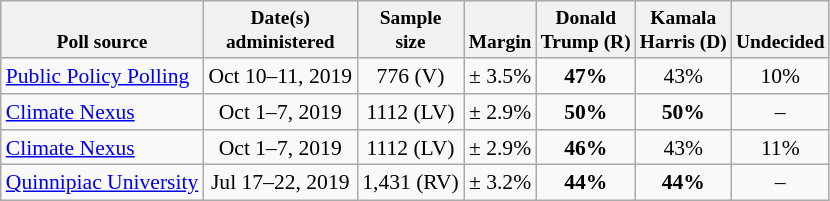<table class="wikitable" style="font-size:90%;text-align:center;">
<tr valign=bottom style="font-size:90%;">
<th>Poll source</th>
<th>Date(s)<br>administered</th>
<th>Sample<br>size</th>
<th>Margin<br></th>
<th>Donald<br>Trump (R)</th>
<th>Kamala<br>Harris (D)</th>
<th>Undecided</th>
</tr>
<tr>
<td style="text-align:left;"><a href='#'>Public Policy Polling</a></td>
<td>Oct 10–11, 2019</td>
<td>776 (V)</td>
<td>± 3.5%</td>
<td><strong>47%</strong></td>
<td>43%</td>
<td>10%</td>
</tr>
<tr>
<td style="text-align:left;"><a href='#'>Climate Nexus</a></td>
<td>Oct 1–7, 2019</td>
<td>1112 (LV)</td>
<td>± 2.9%</td>
<td><strong>50%</strong></td>
<td><strong>50%</strong></td>
<td>–</td>
</tr>
<tr>
<td style="text-align:left;"><a href='#'>Climate Nexus</a></td>
<td>Oct 1–7, 2019</td>
<td>1112 (LV)</td>
<td>± 2.9%</td>
<td><strong>46%</strong></td>
<td>43%</td>
<td>11%</td>
</tr>
<tr>
<td style="text-align:left;"><a href='#'>Quinnipiac University</a></td>
<td>Jul 17–22, 2019</td>
<td>1,431 (RV)</td>
<td>± 3.2%</td>
<td><strong>44%</strong></td>
<td><strong>44%</strong></td>
<td>–</td>
</tr>
</table>
